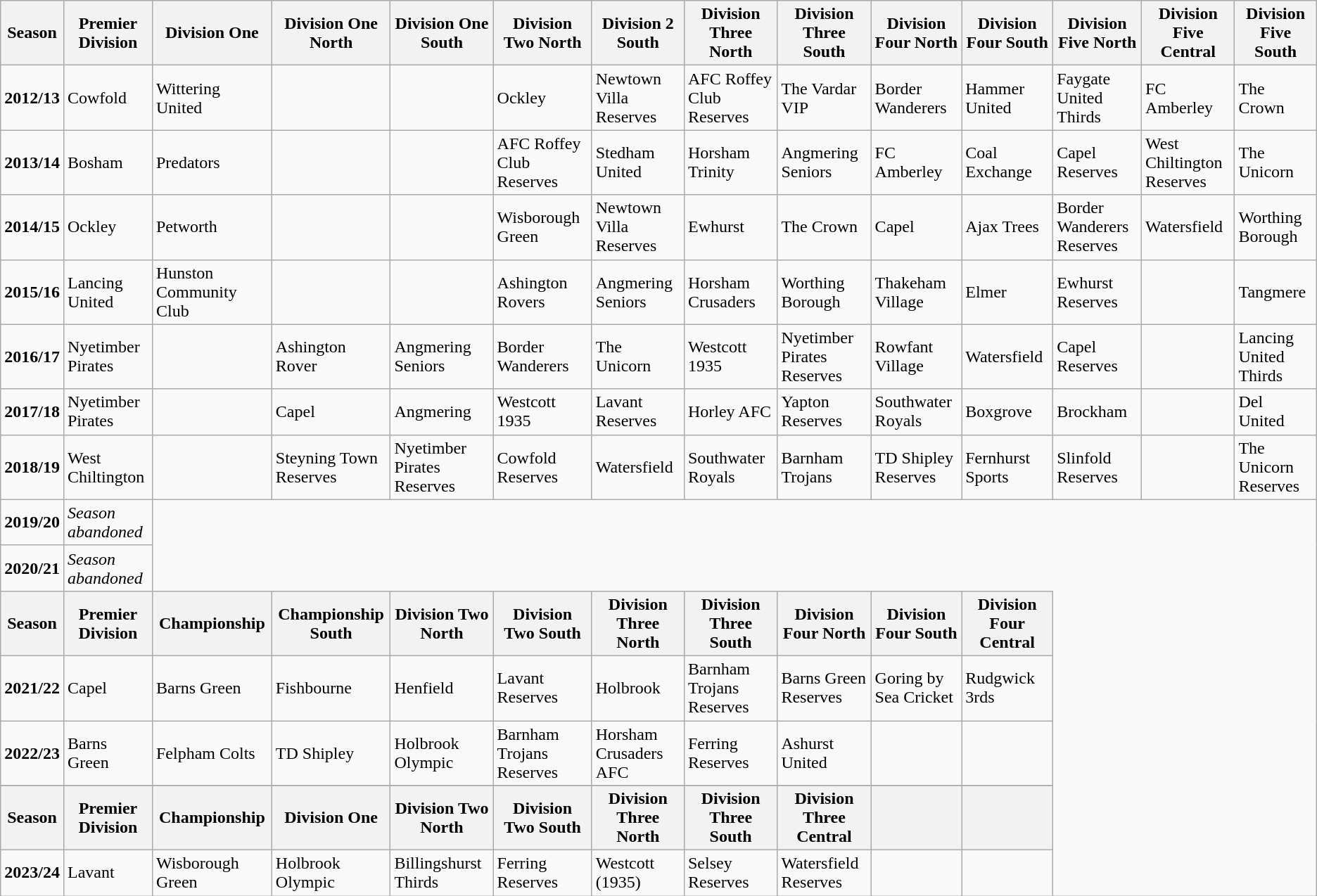<table class="wikitable">
<tr>
<th>Season</th>
<th>Premier Division</th>
<th>Division One</th>
<th>Division One North</th>
<th>Division One South</th>
<th>Division Two North</th>
<th>Division 2 South</th>
<th>Division Three North</th>
<th>Division Three South</th>
<th>Division Four North</th>
<th>Division Four South</th>
<th>Division Five North</th>
<th>Division Five Central</th>
<th>Division Five South</th>
</tr>
<tr>
<td><strong>2012/13</strong></td>
<td>Cowfold</td>
<td>Wittering United</td>
<td></td>
<td></td>
<td>Ockley</td>
<td>Newtown Villa Reserves</td>
<td>AFC Roffey Club Reserves</td>
<td>The Vardar VIP</td>
<td>Border Wanderers</td>
<td>Hammer United</td>
<td>Faygate United Thirds</td>
<td>FC Amberley</td>
<td>The Crown</td>
</tr>
<tr>
<td><strong>2013/14</strong></td>
<td>Bosham</td>
<td>Predators</td>
<td></td>
<td></td>
<td>AFC Roffey Club Reserves</td>
<td>Stedham United</td>
<td>Horsham Trinity</td>
<td>Angmering Seniors</td>
<td>FC Amberley</td>
<td>Coal Exchange</td>
<td>Capel Reserves</td>
<td>West Chiltington Reserves</td>
<td>The Unicorn</td>
</tr>
<tr>
<td><strong>2014/15</strong></td>
<td>Ockley</td>
<td>Petworth</td>
<td></td>
<td></td>
<td>Wisborough Green</td>
<td>Newtown Villa Reserves</td>
<td>Ewhurst</td>
<td>The Crown</td>
<td>Capel</td>
<td>Ajax Trees</td>
<td>Border Wanderers Reserves</td>
<td>Watersfield</td>
<td>Worthing Borough</td>
</tr>
<tr>
<td><strong>2015/16</strong></td>
<td>Lancing United</td>
<td>Hunston Community Club</td>
<td></td>
<td></td>
<td>Ashington Rovers</td>
<td>Angmering Seniors</td>
<td>Horsham Crusaders</td>
<td>Worthing Borough</td>
<td>Thakeham Village</td>
<td>Elmer</td>
<td>Ewhurst Reserves</td>
<td></td>
<td>Tangmere</td>
</tr>
<tr>
<td><strong>2016/17</strong></td>
<td>Nyetimber Pirates</td>
<td></td>
<td>Ashington Rover</td>
<td>Angmering Seniors</td>
<td>Border Wanderers</td>
<td>The Unicorn</td>
<td>Westcott 1935</td>
<td>Nyetimber Pirates Reserves</td>
<td>Rowfant Village</td>
<td>Watersfield</td>
<td>Capel Reserves</td>
<td></td>
<td>Lancing United Thirds</td>
</tr>
<tr>
<td><strong>2017/18</strong></td>
<td>Nyetimber Pirates</td>
<td></td>
<td>Capel</td>
<td>Angmering</td>
<td>Westcott 1935</td>
<td>Lavant Reserves</td>
<td>Horley AFC</td>
<td>Yapton Reserves</td>
<td>Southwater Royals</td>
<td>Boxgrove</td>
<td>Brockham</td>
<td></td>
<td>Del United</td>
</tr>
<tr>
<td><strong>2018/19</strong></td>
<td>West Chiltington</td>
<td></td>
<td>Steyning Town Reserves</td>
<td>Nyetimber Pirates Reserves</td>
<td>Cowfold Reserves</td>
<td>Watersfield</td>
<td>Southwater Royals</td>
<td>Barnham Trojans</td>
<td>TD Shipley Reserves</td>
<td>Fernhurst Sports</td>
<td>Slinfold Reserves</td>
<td></td>
<td>The Unicorn Reserves</td>
</tr>
<tr>
<td><strong>2019/20</strong></td>
<td><em>Season abandoned</em></td>
</tr>
<tr>
<td><strong>2020/21</strong></td>
<td><em>Season abandoned</em></td>
</tr>
<tr>
<th>Season</th>
<th>Premier Division</th>
<th>Championship</th>
<th>Championship South</th>
<th>Division Two North</th>
<th>Division Two South</th>
<th>Division Three North</th>
<th>Division Three South</th>
<th>Division Four North</th>
<th>Division Four South</th>
<th>Division Four Central</th>
</tr>
<tr>
<td><strong>2021/22</strong></td>
<td>Capel</td>
<td>Barns Green</td>
<td>Fishbourne</td>
<td>Henfield</td>
<td>Lavant Reserves</td>
<td>Holbrook</td>
<td>Barnham Trojans Reserves</td>
<td>Barns Green Reserves</td>
<td>Goring by Sea Cricket</td>
<td>Rudgwick 3rds</td>
</tr>
<tr>
<td><strong>2022/23</strong></td>
<td>Barns Green</td>
<td>Felpham Colts</td>
<td>TD Shipley</td>
<td>Holbrook Olympic</td>
<td>Barnham Trojans Reserves</td>
<td>Horsham Crusaders AFC</td>
<td>Ferring Reserves</td>
<td>Ashurst United</td>
<td></td>
<td></td>
</tr>
<tr>
</tr>
<tr>
<th>Season</th>
<th>Premier Division</th>
<th>Championship</th>
<th>Division One</th>
<th>Division Two North</th>
<th>Division Two South</th>
<th>Division Three North</th>
<th>Division Three South</th>
<th>Division Three Central</th>
<th></th>
<th></th>
</tr>
<tr>
<td><strong>2023/24</strong></td>
<td>Lavant</td>
<td>Wisborough Green</td>
<td>Holbrook Olympic</td>
<td>Billingshurst Thirds</td>
<td>Ferring Reserves</td>
<td>Westcott (1935)</td>
<td>Selsey Reserves</td>
<td>Watersfield Reserves</td>
<td></td>
<td></td>
</tr>
</table>
